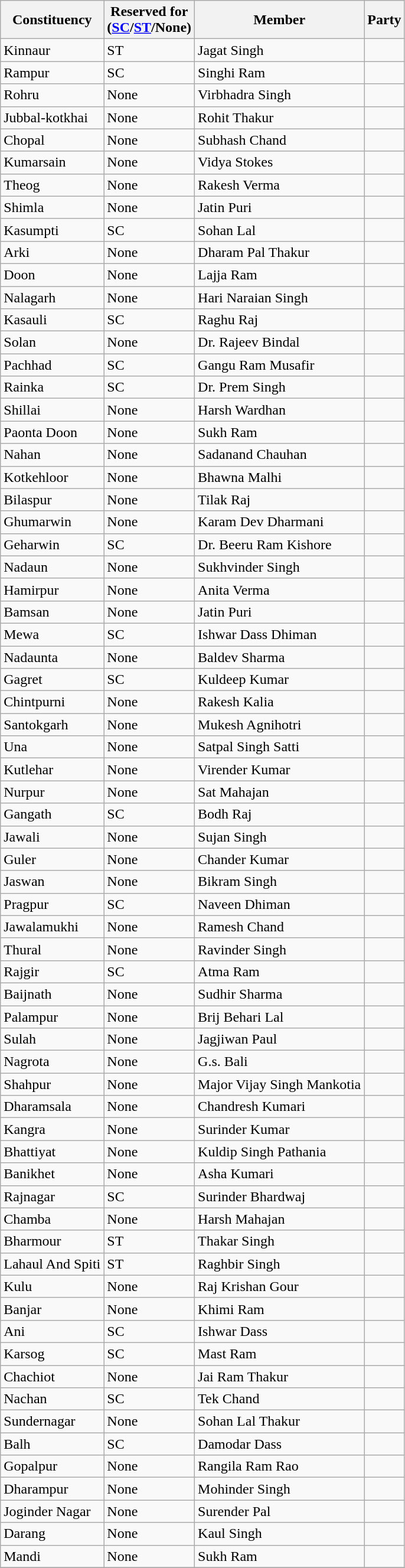<table class="wikitable sortable">
<tr>
<th>Constituency</th>
<th>Reserved for<br>(<a href='#'>SC</a>/<a href='#'>ST</a>/None)</th>
<th>Member</th>
<th colspan=2>Party</th>
</tr>
<tr>
<td>Kinnaur</td>
<td>ST</td>
<td>Jagat Singh</td>
<td></td>
</tr>
<tr>
<td>Rampur</td>
<td>SC</td>
<td>Singhi Ram</td>
<td></td>
</tr>
<tr>
<td>Rohru</td>
<td>None</td>
<td>Virbhadra Singh</td>
<td></td>
</tr>
<tr>
<td>Jubbal-kotkhai</td>
<td>None</td>
<td>Rohit Thakur</td>
<td></td>
</tr>
<tr>
<td>Chopal</td>
<td>None</td>
<td>Subhash Chand</td>
<td></td>
</tr>
<tr>
<td>Kumarsain</td>
<td>None</td>
<td>Vidya Stokes</td>
<td></td>
</tr>
<tr>
<td>Theog</td>
<td>None</td>
<td>Rakesh Verma</td>
<td></td>
</tr>
<tr>
<td>Shimla</td>
<td>None</td>
<td>Jatin Puri</td>
<td></td>
</tr>
<tr>
<td>Kasumpti</td>
<td>SC</td>
<td>Sohan Lal</td>
<td></td>
</tr>
<tr>
<td>Arki</td>
<td>None</td>
<td>Dharam Pal Thakur</td>
<td></td>
</tr>
<tr>
<td>Doon</td>
<td>None</td>
<td>Lajja Ram</td>
<td></td>
</tr>
<tr>
<td>Nalagarh</td>
<td>None</td>
<td>Hari Naraian Singh</td>
<td></td>
</tr>
<tr>
<td>Kasauli</td>
<td>SC</td>
<td>Raghu Raj</td>
<td></td>
</tr>
<tr>
<td>Solan</td>
<td>None</td>
<td>Dr. Rajeev Bindal</td>
<td></td>
</tr>
<tr>
<td>Pachhad</td>
<td>SC</td>
<td>Gangu Ram Musafir</td>
<td></td>
</tr>
<tr>
<td>Rainka</td>
<td>SC</td>
<td>Dr. Prem Singh</td>
<td></td>
</tr>
<tr>
<td>Shillai</td>
<td>None</td>
<td>Harsh Wardhan</td>
<td></td>
</tr>
<tr>
<td>Paonta Doon</td>
<td>None</td>
<td>Sukh Ram</td>
<td></td>
</tr>
<tr>
<td>Nahan</td>
<td>None</td>
<td>Sadanand Chauhan</td>
<td></td>
</tr>
<tr>
<td>Kotkehloor</td>
<td>None</td>
<td>Bhawna Malhi</td>
<td></td>
</tr>
<tr>
<td>Bilaspur</td>
<td>None</td>
<td>Tilak Raj</td>
<td></td>
</tr>
<tr>
<td>Ghumarwin</td>
<td>None</td>
<td>Karam Dev Dharmani</td>
<td></td>
</tr>
<tr>
<td>Geharwin</td>
<td>SC</td>
<td>Dr. Beeru Ram Kishore</td>
<td></td>
</tr>
<tr>
<td>Nadaun</td>
<td>None</td>
<td>Sukhvinder Singh</td>
<td></td>
</tr>
<tr>
<td>Hamirpur</td>
<td>None</td>
<td>Anita Verma</td>
<td></td>
</tr>
<tr>
<td>Bamsan</td>
<td>None</td>
<td>Jatin Puri</td>
<td></td>
</tr>
<tr>
<td>Mewa</td>
<td>SC</td>
<td>Ishwar Dass Dhiman</td>
<td></td>
</tr>
<tr>
<td>Nadaunta</td>
<td>None</td>
<td>Baldev Sharma</td>
<td></td>
</tr>
<tr>
<td>Gagret</td>
<td>SC</td>
<td>Kuldeep Kumar</td>
<td></td>
</tr>
<tr>
<td>Chintpurni</td>
<td>None</td>
<td>Rakesh Kalia</td>
<td></td>
</tr>
<tr>
<td>Santokgarh</td>
<td>None</td>
<td>Mukesh Agnihotri</td>
<td></td>
</tr>
<tr>
<td>Una</td>
<td>None</td>
<td>Satpal Singh Satti</td>
<td></td>
</tr>
<tr>
<td>Kutlehar</td>
<td>None</td>
<td>Virender Kumar</td>
<td></td>
</tr>
<tr>
<td>Nurpur</td>
<td>None</td>
<td>Sat Mahajan</td>
<td></td>
</tr>
<tr>
<td>Gangath</td>
<td>SC</td>
<td>Bodh Raj</td>
<td></td>
</tr>
<tr>
<td>Jawali</td>
<td>None</td>
<td>Sujan Singh</td>
<td></td>
</tr>
<tr>
<td>Guler</td>
<td>None</td>
<td>Chander Kumar</td>
<td></td>
</tr>
<tr>
<td>Jaswan</td>
<td>None</td>
<td>Bikram Singh</td>
<td></td>
</tr>
<tr>
<td>Pragpur</td>
<td>SC</td>
<td>Naveen Dhiman</td>
<td></td>
</tr>
<tr>
<td>Jawalamukhi</td>
<td>None</td>
<td>Ramesh Chand</td>
<td></td>
</tr>
<tr>
<td>Thural</td>
<td>None</td>
<td>Ravinder Singh</td>
<td></td>
</tr>
<tr>
<td>Rajgir</td>
<td>SC</td>
<td>Atma Ram</td>
<td></td>
</tr>
<tr>
<td>Baijnath</td>
<td>None</td>
<td>Sudhir Sharma</td>
<td></td>
</tr>
<tr>
<td>Palampur</td>
<td>None</td>
<td>Brij Behari Lal</td>
<td></td>
</tr>
<tr>
<td>Sulah</td>
<td>None</td>
<td>Jagjiwan Paul</td>
<td></td>
</tr>
<tr>
<td>Nagrota</td>
<td>None</td>
<td>G.s. Bali</td>
<td></td>
</tr>
<tr>
<td>Shahpur</td>
<td>None</td>
<td>Major Vijay Singh Mankotia</td>
<td></td>
</tr>
<tr>
<td>Dharamsala</td>
<td>None</td>
<td>Chandresh Kumari</td>
<td></td>
</tr>
<tr>
<td>Kangra</td>
<td>None</td>
<td>Surinder Kumar</td>
<td></td>
</tr>
<tr>
<td>Bhattiyat</td>
<td>None</td>
<td>Kuldip Singh Pathania</td>
<td></td>
</tr>
<tr>
<td>Banikhet</td>
<td>None</td>
<td>Asha Kumari</td>
<td></td>
</tr>
<tr>
<td>Rajnagar</td>
<td>SC</td>
<td>Surinder Bhardwaj</td>
<td></td>
</tr>
<tr>
<td>Chamba</td>
<td>None</td>
<td>Harsh Mahajan</td>
<td></td>
</tr>
<tr>
<td>Bharmour</td>
<td>ST</td>
<td>Thakar Singh</td>
<td></td>
</tr>
<tr>
<td>Lahaul And Spiti</td>
<td>ST</td>
<td>Raghbir Singh</td>
<td></td>
</tr>
<tr>
<td>Kulu</td>
<td>None</td>
<td>Raj Krishan Gour</td>
<td></td>
</tr>
<tr>
<td>Banjar</td>
<td>None</td>
<td>Khimi Ram</td>
<td></td>
</tr>
<tr>
<td>Ani</td>
<td>SC</td>
<td>Ishwar Dass</td>
<td></td>
</tr>
<tr>
<td>Karsog</td>
<td>SC</td>
<td>Mast Ram</td>
<td></td>
</tr>
<tr>
<td>Chachiot</td>
<td>None</td>
<td>Jai Ram Thakur</td>
<td></td>
</tr>
<tr>
<td>Nachan</td>
<td>SC</td>
<td>Tek Chand</td>
<td></td>
</tr>
<tr>
<td>Sundernagar</td>
<td>None</td>
<td>Sohan Lal Thakur</td>
<td></td>
</tr>
<tr>
<td>Balh</td>
<td>SC</td>
<td>Damodar Dass</td>
<td></td>
</tr>
<tr>
<td>Gopalpur</td>
<td>None</td>
<td>Rangila Ram Rao</td>
<td></td>
</tr>
<tr>
<td>Dharampur</td>
<td>None</td>
<td>Mohinder Singh</td>
<td></td>
</tr>
<tr>
<td>Joginder Nagar</td>
<td>None</td>
<td>Surender Pal</td>
<td></td>
</tr>
<tr>
<td>Darang</td>
<td>None</td>
<td>Kaul Singh</td>
<td></td>
</tr>
<tr>
<td>Mandi</td>
<td>None</td>
<td>Sukh Ram</td>
<td></td>
</tr>
<tr>
</tr>
</table>
